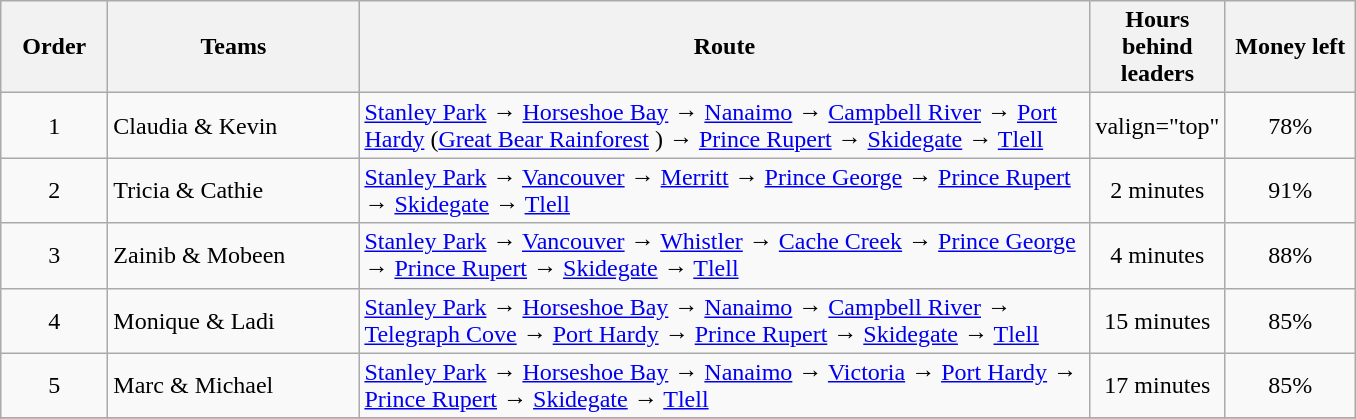<table class="wikitable sortable" style="text-align:center">
<tr>
<th style="width:4em">Order</th>
<th style="width:10em">Teams</th>
<th style="width:30em">Route</th>
<th style="width:5em">Hours behind leaders</th>
<th style="width:5em">Money left</th>
</tr>
<tr>
<td>1</td>
<td style="text-align:left">Claudia & Kevin</td>
<td style="text-align:left"><a href='#'>Stanley Park</a> → <a href='#'>Horseshoe Bay</a>  → <a href='#'>Nanaimo</a>  → <a href='#'>Campbell River</a>  → <a href='#'>Port Hardy</a>  (<a href='#'>Great Bear Rainforest</a> )  → <a href='#'>Prince Rupert</a> → <a href='#'>Skidegate</a> → <a href='#'>Tlell</a></td>
<td>valign="top" </td>
<td>78%</td>
</tr>
<tr>
<td>2</td>
<td style="text-align:left">Tricia & Cathie</td>
<td style="text-align:left"><a href='#'>Stanley Park</a> → <a href='#'>Vancouver</a>  → <a href='#'>Merritt</a>   → <a href='#'>Prince George</a>  → <a href='#'>Prince Rupert</a> → <a href='#'>Skidegate</a>  → <a href='#'>Tlell</a></td>
<td>2 minutes</td>
<td>91%</td>
</tr>
<tr>
<td>3</td>
<td style="text-align:left">Zainib & Mobeen</td>
<td style="text-align:left"><a href='#'>Stanley Park</a>  → <a href='#'>Vancouver</a>  → <a href='#'>Whistler</a>    → <a href='#'>Cache Creek</a>  → <a href='#'>Prince George</a>  → <a href='#'>Prince Rupert</a> → <a href='#'>Skidegate</a>  → <a href='#'>Tlell</a></td>
<td>4 minutes</td>
<td>88%</td>
</tr>
<tr>
<td>4</td>
<td style="text-align:left">Monique & Ladi</td>
<td style="text-align:left"><a href='#'>Stanley Park</a> → <a href='#'>Horseshoe Bay</a>  → <a href='#'>Nanaimo</a>  → <a href='#'>Campbell River</a>  → <a href='#'>Telegraph Cove</a>  → <a href='#'>Port Hardy</a>  → <a href='#'>Prince Rupert</a> → <a href='#'>Skidegate</a>  → <a href='#'>Tlell</a></td>
<td>15 minutes</td>
<td>85%</td>
</tr>
<tr>
<td>5</td>
<td style="text-align:left">Marc & Michael</td>
<td style="text-align:left"><a href='#'>Stanley Park</a> → <a href='#'>Horseshoe Bay</a>  → <a href='#'>Nanaimo</a>  → <a href='#'>Victoria</a>   → <a href='#'>Port Hardy</a>  → <a href='#'>Prince Rupert</a> → <a href='#'>Skidegate</a>  → <a href='#'>Tlell</a></td>
<td>17 minutes</td>
<td>85%</td>
</tr>
<tr>
</tr>
</table>
